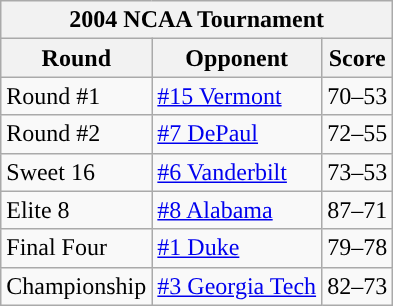<table class="wikitable"  align="left">
<tr>
<th colspan="3">2004 NCAA Tournament</th>
</tr>
<tr>
<th colspan="1">Round</th>
<th colspan="1">Opponent</th>
<th colspan="1">Score</th>
</tr>
<tr>
<td>Round #1</td>
<td><a href='#'>#15 Vermont</a></td>
<td>70–53</td>
</tr>
<tr>
<td>Round #2</td>
<td><a href='#'>#7 DePaul</a></td>
<td>72–55</td>
</tr>
<tr>
<td>Sweet 16</td>
<td><a href='#'>#6 Vanderbilt</a></td>
<td>73–53</td>
</tr>
<tr>
<td>Elite 8</td>
<td><a href='#'>#8 Alabama</a></td>
<td>87–71</td>
</tr>
<tr>
<td>Final Four</td>
<td><a href='#'>#1 Duke</a></td>
<td>79–78</td>
</tr>
<tr>
<td>Championship</td>
<td><a href='#'>#3 Georgia Tech</a></td>
<td>82–73</td>
</tr>
</table>
